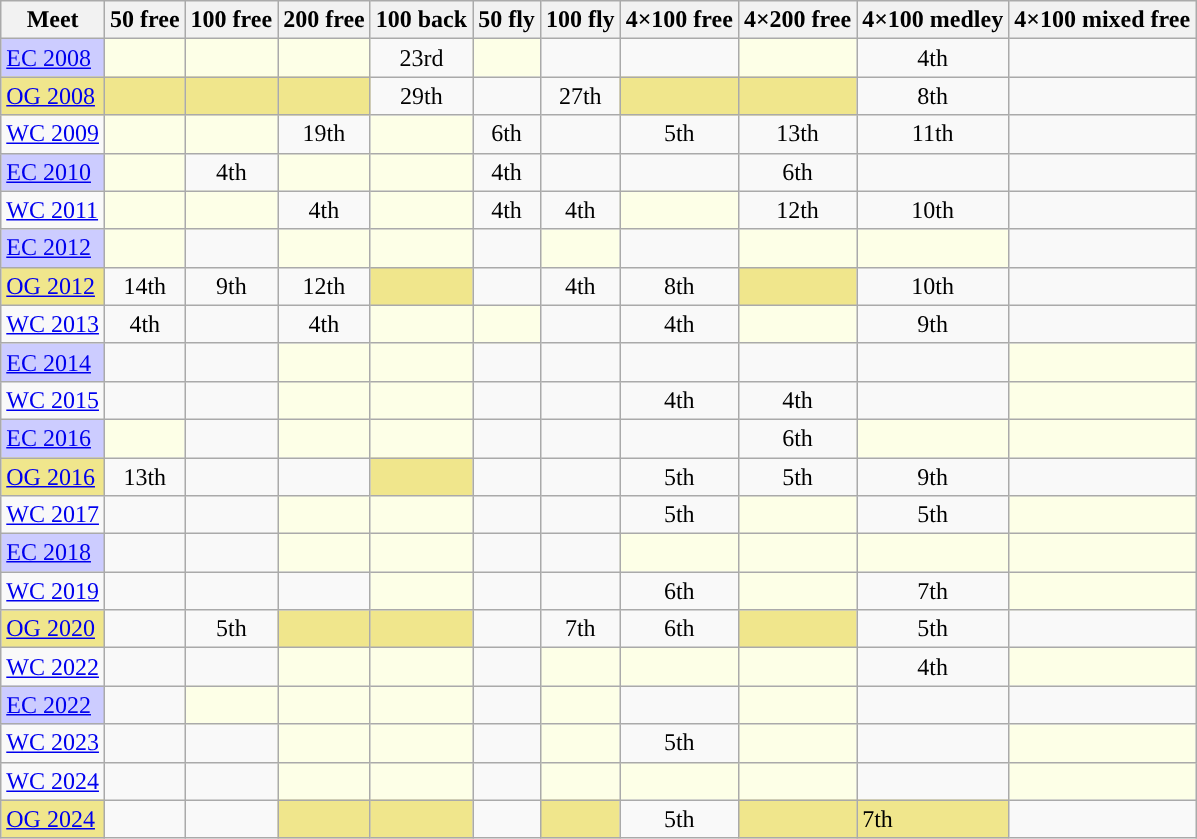<table class="sortable wikitable">
<tr>
<th>Meet</th>
<th class="unsortable">50 free</th>
<th class="unsortable">100 free</th>
<th class="unsortable">200 free</th>
<th class="unsortable">100 back</th>
<th class="unsortable">50 fly</th>
<th class="unsortable">100 fly</th>
<th class="unsortable">4×100 free</th>
<th class="unsortable">4×200 free</th>
<th class="unsortable">4×100 medley</th>
<th class="unsortable">4×100 mixed free</th>
</tr>
<tr>
<td style="background:#ccccff"><a href='#'>EC 2008</a></td>
<td style="background:#fdffe7"></td>
<td style="background:#fdffe7"></td>
<td style="background:#fdffe7"></td>
<td align="center">23rd</td>
<td style="background:#fdffe7"></td>
<td align="center"></td>
<td align="center"></td>
<td style="background:#fdffe7"></td>
<td align="center">4th</td>
<td></td>
</tr>
<tr>
<td style="background:#f0e68c"><a href='#'>OG 2008</a></td>
<td style="background:#f0e68c"></td>
<td style="background:#f0e68c"></td>
<td style="background:#f0e68c"></td>
<td align="center">29th</td>
<td></td>
<td align="center">27th</td>
<td style="background:#f0e68c"></td>
<td style="background:#f0e68c"></td>
<td align="center">8th</td>
<td></td>
</tr>
<tr>
<td><a href='#'>WC 2009</a></td>
<td style="background:#fdffe7"></td>
<td style="background:#fdffe7"></td>
<td align="center">19th</td>
<td style="background:#fdffe7"></td>
<td align="center">6th</td>
<td align="center"></td>
<td align="center">5th</td>
<td align="center">13th</td>
<td align="center">11th</td>
<td></td>
</tr>
<tr>
<td style="background:#ccccff"><a href='#'>EC 2010</a></td>
<td style="background:#fdffe7"></td>
<td align="center">4th</td>
<td style="background:#fdffe7"></td>
<td style="background:#fdffe7"></td>
<td align="center">4th</td>
<td align="center"></td>
<td align="center"></td>
<td align="center">6th</td>
<td align="center"></td>
<td></td>
</tr>
<tr>
<td><a href='#'>WC 2011</a></td>
<td style="background:#fdffe7"></td>
<td style="background:#fdffe7"></td>
<td align="center">4th</td>
<td style="background:#fdffe7"></td>
<td align="center">4th</td>
<td align="center">4th</td>
<td style="background:#fdffe7"></td>
<td align="center">12th</td>
<td align="center">10th</td>
<td></td>
</tr>
<tr>
<td style="background:#ccccff"><a href='#'>EC 2012</a></td>
<td style="background:#fdffe7"></td>
<td align="center"></td>
<td style="background:#fdffe7"></td>
<td style="background:#fdffe7"></td>
<td align="center"></td>
<td style="background:#fdffe7"></td>
<td align="center"></td>
<td style="background:#fdffe7"></td>
<td style="background:#fdffe7"></td>
<td></td>
</tr>
<tr>
<td style="background:#f0e68c"><a href='#'>OG 2012</a></td>
<td align="center">14th</td>
<td align="center">9th</td>
<td align="center">12th</td>
<td style="background:#f0e68c"></td>
<td></td>
<td align="center">4th</td>
<td align="center">8th</td>
<td style="background:#f0e68c"></td>
<td align="center">10th</td>
<td></td>
</tr>
<tr>
<td><a href='#'>WC 2013</a></td>
<td align="center">4th</td>
<td align="center"></td>
<td align="center">4th</td>
<td style="background:#fdffe7"></td>
<td style="background:#fdffe7"></td>
<td align="center"></td>
<td align="center">4th</td>
<td style="background:#fdffe7"></td>
<td align="center">9th</td>
<td></td>
</tr>
<tr>
<td style="background:#ccccff"><a href='#'>EC 2014</a></td>
<td align="center"></td>
<td align="center"></td>
<td style="background:#fdffe7"></td>
<td style="background:#fdffe7"></td>
<td align="center"></td>
<td align="center"></td>
<td align="center"></td>
<td align="center"></td>
<td align="center"></td>
<td style="background:#fdffe7"></td>
</tr>
<tr>
<td><a href='#'>WC 2015</a></td>
<td align="center"></td>
<td align="center"></td>
<td style="background:#fdffe7"></td>
<td style="background:#fdffe7"></td>
<td align="center"></td>
<td align="center"></td>
<td align="center">4th</td>
<td align="center">4th</td>
<td align="center"></td>
<td style="background:#fdffe7"></td>
</tr>
<tr>
<td style="background:#ccccff"><a href='#'>EC 2016</a></td>
<td style="background:#fdffe7"></td>
<td align="center"></td>
<td style="background:#fdffe7"></td>
<td style="background:#fdffe7"></td>
<td align="center"></td>
<td align="center"></td>
<td align="center"></td>
<td align="center">6th</td>
<td style="background:#fdffe7"></td>
<td style="background:#fdffe7"></td>
</tr>
<tr>
<td style="background:#f0e68c"><a href='#'>OG 2016</a></td>
<td align="center">13th</td>
<td align="center"></td>
<td align="center"></td>
<td style="background:#f0e68c"></td>
<td></td>
<td align="center"></td>
<td align="center">5th</td>
<td align="center">5th</td>
<td align="center">9th</td>
<td></td>
</tr>
<tr>
<td><a href='#'>WC 2017</a></td>
<td align="center"></td>
<td align="center"></td>
<td style="background:#fdffe7"></td>
<td style="background:#fdffe7"></td>
<td align="center"></td>
<td align="center"></td>
<td align="center">5th</td>
<td style="background:#fdffe7"></td>
<td align="center">5th</td>
<td style="background:#fdffe7"></td>
</tr>
<tr>
<td style="background:#ccccff"><a href='#'>EC 2018</a></td>
<td align="center"></td>
<td align="center"></td>
<td style="background:#fdffe7"></td>
<td style="background:#fdffe7"></td>
<td align="center"></td>
<td align="center"></td>
<td style="background:#fdffe7"></td>
<td style="background:#fdffe7"></td>
<td style="background:#fdffe7"></td>
<td style="background:#fdffe7"></td>
</tr>
<tr>
<td><a href='#'>WC 2019</a></td>
<td align="center"></td>
<td align="center"></td>
<td align="center"></td>
<td style="background:#fdffe7"></td>
<td align="center"></td>
<td align="center"></td>
<td align="center">6th</td>
<td style="background:#fdffe7"></td>
<td align="center">7th</td>
<td style="background:#fdffe7"></td>
</tr>
<tr>
<td style="background:#f0e68c"><a href='#'>OG 2020</a></td>
<td align="center"></td>
<td align="center">5th</td>
<td style="background:#f0e68c"></td>
<td style="background:#f0e68c"></td>
<td></td>
<td align="center">7th</td>
<td align="center">6th</td>
<td style="background:#f0e68c"></td>
<td align="center">5th</td>
<td></td>
</tr>
<tr>
<td><a href='#'>WC 2022</a></td>
<td align="center"></td>
<td align="center"></td>
<td style="background:#fdffe7"></td>
<td style="background:#fdffe7"></td>
<td align="center"></td>
<td style="background:#fdffe7"></td>
<td style="background:#fdffe7"></td>
<td style="background:#fdffe7"></td>
<td align="center">4th</td>
<td style="background:#fdffe7"></td>
</tr>
<tr>
<td style="background:#ccccff"><a href='#'>EC 2022</a></td>
<td align="center"></td>
<td style="background:#fdffe7"></td>
<td style="background:#fdffe7"></td>
<td style="background:#fdffe7"></td>
<td align="center"></td>
<td style="background:#fdffe7"></td>
<td align="center"></td>
<td style="background:#fdffe7"></td>
<td align="center"></td>
<td align="center"></td>
</tr>
<tr>
<td><a href='#'>WC 2023</a></td>
<td align="center"></td>
<td></td>
<td style="background:#fdffe7"></td>
<td style="background:#fdffe7"></td>
<td align="center"></td>
<td style="background:#fdffe7"></td>
<td align="center">5th</td>
<td style="background:#fdffe7"></td>
<td align="center"></td>
<td style="background:#fdffe7"></td>
</tr>
<tr>
<td><a href='#'>WC 2024</a></td>
<td align="center"></td>
<td align="center"></td>
<td style="background:#fdffe7"></td>
<td style="background:#fdffe7"></td>
<td align="center"></td>
<td style="background:#fdffe7"></td>
<td style="background:#fdffe7"></td>
<td style="background:#fdffe7"></td>
<td align="center"></td>
<td style="background:#fdffe7"></td>
</tr>
<tr>
<td style="background:#f0e68c"><a href='#'>OG 2024</a></td>
<td align="center"></td>
<td align="center"></td>
<td style="background:#f0e68c"></td>
<td style="background:#f0e68c"></td>
<td></td>
<td style="background:#f0e68c"></td>
<td align="center">5th</td>
<td style="background:#f0e68c"></td>
<td style="background:#f0e68c">7th</td>
<td></td>
</tr>
</table>
